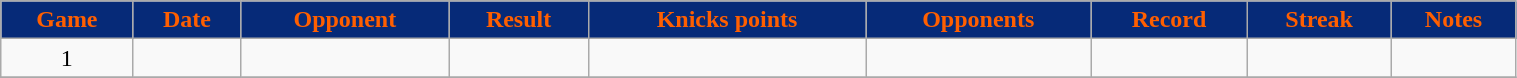<table class="wikitable" width="80%">
<tr align="center"  style="background:#062A78;color:#FF5F00;">
<td><strong>Game</strong></td>
<td><strong>Date</strong></td>
<td><strong>Opponent</strong></td>
<td><strong>Result</strong></td>
<td><strong>Knicks points</strong></td>
<td><strong>Opponents</strong></td>
<td><strong>Record</strong></td>
<td><strong>Streak</strong></td>
<td><strong>Notes</strong></td>
</tr>
<tr align="center" bgcolor="">
<td>1</td>
<td></td>
<td></td>
<td></td>
<td></td>
<td></td>
<td></td>
<td></td>
<td></td>
</tr>
<tr align="center" bgcolor="">
</tr>
</table>
